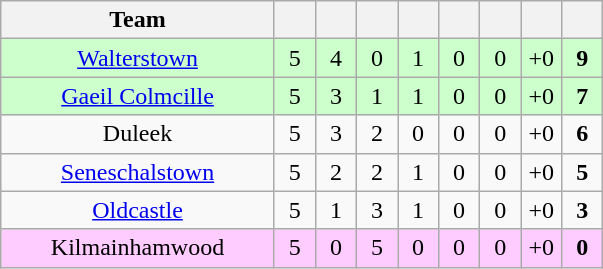<table class="wikitable" style="text-align:center">
<tr>
<th style="width:175px;">Team</th>
<th width="20"></th>
<th width="20"></th>
<th width="20"></th>
<th width="20"></th>
<th width="20"></th>
<th width="20"></th>
<th width="20"></th>
<th width="20"></th>
</tr>
<tr style="background:#cfc;">
<td><a href='#'>Walterstown</a></td>
<td>5</td>
<td>4</td>
<td>0</td>
<td>1</td>
<td>0</td>
<td>0</td>
<td>+0</td>
<td><strong>9</strong></td>
</tr>
<tr style="background:#cfc;">
<td><a href='#'>Gaeil Colmcille</a></td>
<td>5</td>
<td>3</td>
<td>1</td>
<td>1</td>
<td>0</td>
<td>0</td>
<td>+0</td>
<td><strong>7</strong></td>
</tr>
<tr>
<td>Duleek</td>
<td>5</td>
<td>3</td>
<td>2</td>
<td>0</td>
<td>0</td>
<td>0</td>
<td>+0</td>
<td><strong>6</strong></td>
</tr>
<tr>
<td><a href='#'>Seneschalstown</a></td>
<td>5</td>
<td>2</td>
<td>2</td>
<td>1</td>
<td>0</td>
<td>0</td>
<td>+0</td>
<td><strong>5</strong></td>
</tr>
<tr>
<td><a href='#'>Oldcastle</a></td>
<td>5</td>
<td>1</td>
<td>3</td>
<td>1</td>
<td>0</td>
<td>0</td>
<td>+0</td>
<td><strong>3</strong></td>
</tr>
<tr style="background:#fcf;">
<td>Kilmainhamwood</td>
<td>5</td>
<td>0</td>
<td>5</td>
<td>0</td>
<td>0</td>
<td>0</td>
<td>+0</td>
<td><strong>0</strong></td>
</tr>
</table>
